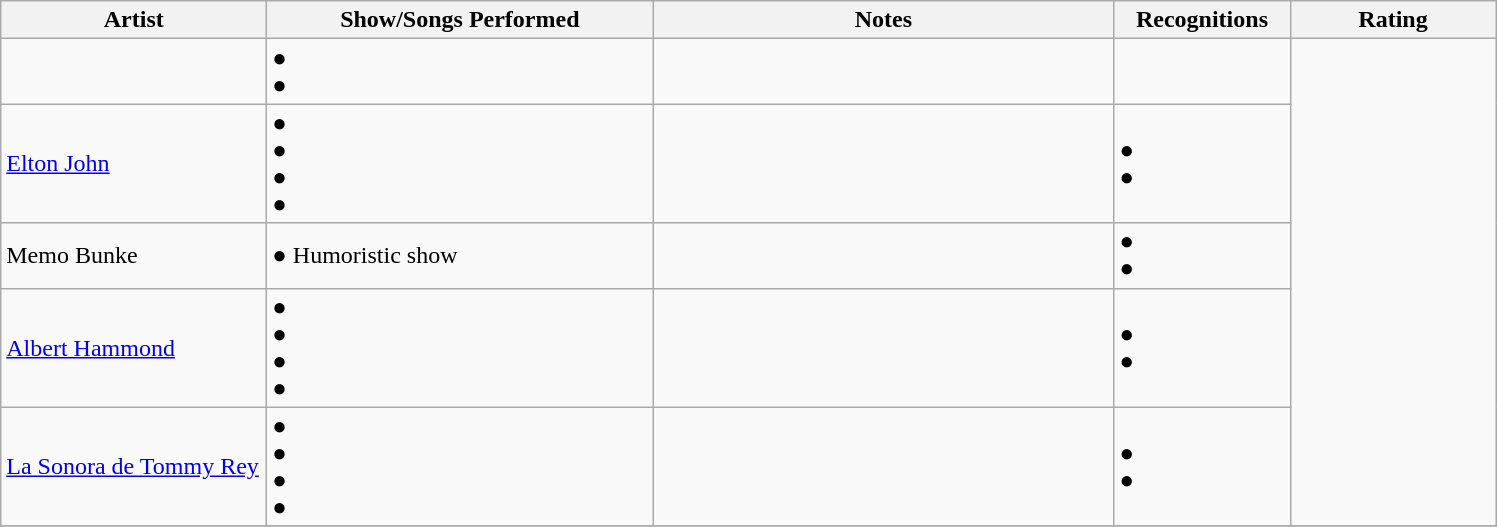<table class="wikitable">
<tr>
<th width="170">Artist</th>
<th width="250">Show/Songs Performed</th>
<th width="300">Notes</th>
<th width="110">Recognitions</th>
<th width="130">Rating</th>
</tr>
<tr>
<td></td>
<td>● <br> ● <br></td>
<td></td>
<td></td>
<td rowspan="5"></td>
</tr>
<tr>
<td><a href='#'>Elton John</a></td>
<td>● <br> ● <br> ● <br> ● <br></td>
<td></td>
<td>● <br> ● <br></td>
</tr>
<tr>
<td>Memo Bunke</td>
<td>● Humoristic show</td>
<td></td>
<td>● <br> ● <br></td>
</tr>
<tr>
<td><a href='#'>Albert Hammond</a></td>
<td>● <br> ● <br> ● <br> ● <br></td>
<td></td>
<td>● <br> ● <br></td>
</tr>
<tr>
<td><a href='#'>La Sonora de Tommy Rey</a></td>
<td>● <br> ● <br> ● <br> ● <br></td>
<td></td>
<td>● <br> ● <br></td>
</tr>
<tr>
</tr>
</table>
